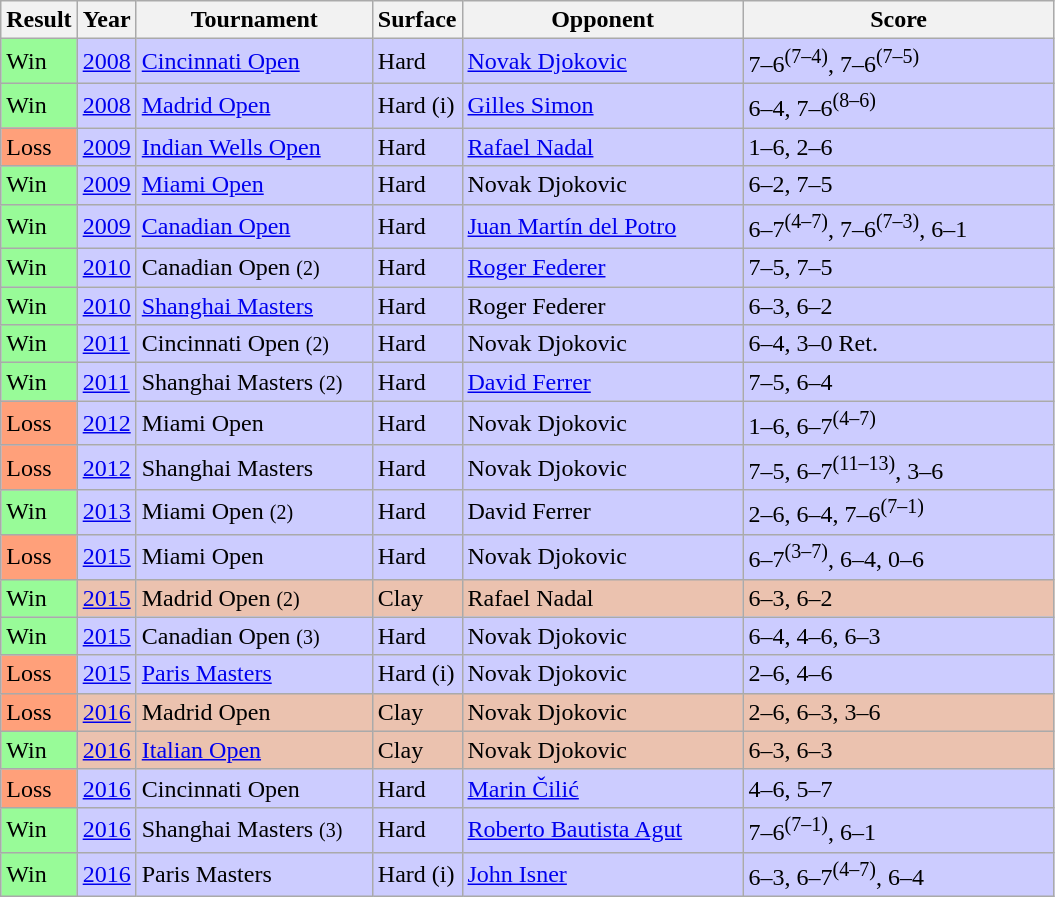<table class="sortable wikitable">
<tr>
<th>Result</th>
<th>Year</th>
<th width=150>Tournament</th>
<th>Surface</th>
<th width=180>Opponent</th>
<th width=200 class="unsortable">Score</th>
</tr>
<tr style="background:#ccf;">
<td bgcolor=98FB98>Win</td>
<td><a href='#'>2008</a></td>
<td><a href='#'>Cincinnati Open</a></td>
<td>Hard</td>
<td> <a href='#'>Novak Djokovic</a></td>
<td>7–6<sup>(7–4)</sup>, 7–6<sup>(7–5)</sup></td>
</tr>
<tr style="background:#ccf;">
<td bgcolor=98FB98>Win</td>
<td><a href='#'>2008</a></td>
<td><a href='#'>Madrid Open</a></td>
<td>Hard (i)</td>
<td> <a href='#'>Gilles Simon</a></td>
<td>6–4, 7–6<sup>(8–6)</sup></td>
</tr>
<tr style="background:#ccf;">
<td bgcolor=FFA07A>Loss</td>
<td><a href='#'>2009</a></td>
<td><a href='#'>Indian Wells Open</a></td>
<td>Hard</td>
<td> <a href='#'>Rafael Nadal</a></td>
<td>1–6, 2–6</td>
</tr>
<tr style="background:#ccf;">
<td bgcolor=98FB98>Win</td>
<td><a href='#'>2009</a></td>
<td><a href='#'>Miami Open</a></td>
<td>Hard</td>
<td> Novak Djokovic</td>
<td>6–2, 7–5</td>
</tr>
<tr style="background:#ccf;">
<td bgcolor=98FB98>Win</td>
<td><a href='#'>2009</a></td>
<td><a href='#'>Canadian Open</a></td>
<td>Hard</td>
<td> <a href='#'>Juan Martín del Potro</a></td>
<td>6–7<sup>(4–7)</sup>, 7–6<sup>(7–3)</sup>, 6–1</td>
</tr>
<tr style="background:#ccf;">
<td bgcolor=98FB98>Win</td>
<td><a href='#'>2010</a></td>
<td>Canadian Open <small>(2)</small></td>
<td>Hard</td>
<td> <a href='#'>Roger Federer</a></td>
<td>7–5, 7–5</td>
</tr>
<tr style="background:#ccf;">
<td bgcolor=98FB98>Win</td>
<td><a href='#'>2010</a></td>
<td><a href='#'>Shanghai Masters</a></td>
<td>Hard</td>
<td> Roger Federer</td>
<td>6–3, 6–2</td>
</tr>
<tr style="background:#ccf;">
<td bgcolor=98FB98>Win</td>
<td><a href='#'>2011</a></td>
<td>Cincinnati Open <small>(2)</small></td>
<td>Hard</td>
<td> Novak Djokovic</td>
<td>6–4, 3–0 Ret.</td>
</tr>
<tr style="background:#ccf;">
<td bgcolor=98fb98>Win</td>
<td><a href='#'>2011</a></td>
<td>Shanghai Masters <small>(2)</small></td>
<td>Hard</td>
<td> <a href='#'>David Ferrer</a></td>
<td>7–5, 6–4</td>
</tr>
<tr style="background:#ccf;">
<td bgcolor=FFA07A>Loss</td>
<td><a href='#'>2012</a></td>
<td>Miami Open</td>
<td>Hard</td>
<td> Novak Djokovic</td>
<td>1–6, 6–7<sup>(4–7)</sup></td>
</tr>
<tr style="background:#ccf;">
<td bgcolor=FFA07A>Loss</td>
<td><a href='#'>2012</a></td>
<td>Shanghai Masters</td>
<td>Hard</td>
<td> Novak Djokovic</td>
<td>7–5, 6–7<sup>(11–13)</sup>, 3–6</td>
</tr>
<tr style="background:#ccf;">
<td bgcolor=98fb98>Win</td>
<td><a href='#'>2013</a></td>
<td>Miami Open <small>(2)</small></td>
<td>Hard</td>
<td> David Ferrer</td>
<td>2–6, 6–4, 7–6<sup>(7–1)</sup></td>
</tr>
<tr style="background:#ccf;">
<td bgcolor=FFA07A>Loss</td>
<td><a href='#'>2015</a></td>
<td>Miami Open</td>
<td>Hard</td>
<td> Novak Djokovic</td>
<td>6–7<sup>(3–7)</sup>, 6–4, 0–6</td>
</tr>
<tr style="background:#ebc2af;">
<td bgcolor=98fb98>Win</td>
<td><a href='#'>2015</a></td>
<td>Madrid Open <small>(2)</small></td>
<td>Clay</td>
<td> Rafael Nadal</td>
<td>6–3, 6–2</td>
</tr>
<tr style="background:#ccf;">
<td bgcolor=98fb98>Win</td>
<td><a href='#'>2015</a></td>
<td>Canadian Open <small>(3)</small></td>
<td>Hard</td>
<td> Novak Djokovic</td>
<td>6–4, 4–6, 6–3</td>
</tr>
<tr style="background:#ccf;">
<td bgcolor=FFA07A>Loss</td>
<td><a href='#'>2015</a></td>
<td><a href='#'>Paris Masters</a></td>
<td>Hard (i)</td>
<td> Novak Djokovic</td>
<td>2–6, 4–6</td>
</tr>
<tr style="background:#ebc2af;">
<td bgcolor=FFA07A>Loss</td>
<td><a href='#'>2016</a></td>
<td>Madrid Open</td>
<td>Clay</td>
<td> Novak Djokovic</td>
<td>2–6, 6–3, 3–6</td>
</tr>
<tr style="background:#ebc2af;">
<td bgcolor=98FB98>Win</td>
<td><a href='#'>2016</a></td>
<td><a href='#'>Italian Open</a></td>
<td>Clay</td>
<td> Novak Djokovic</td>
<td>6–3, 6–3</td>
</tr>
<tr style="background:#ccf;">
<td bgcolor=FFA07A>Loss</td>
<td><a href='#'>2016</a></td>
<td>Cincinnati Open</td>
<td>Hard</td>
<td> <a href='#'>Marin Čilić</a></td>
<td>4–6, 5–7</td>
</tr>
<tr style="background:#ccf;">
<td bgcolor=98FB98>Win</td>
<td><a href='#'>2016</a></td>
<td>Shanghai Masters <small>(3)</small></td>
<td>Hard</td>
<td> <a href='#'>Roberto Bautista Agut</a></td>
<td>7–6<sup>(7–1)</sup>, 6–1</td>
</tr>
<tr style="background:#ccf;">
<td bgcolor=98FB98>Win</td>
<td><a href='#'>2016</a></td>
<td>Paris Masters</td>
<td>Hard (i)</td>
<td> <a href='#'>John Isner</a></td>
<td>6–3, 6–7<sup>(4–7)</sup>, 6–4</td>
</tr>
</table>
